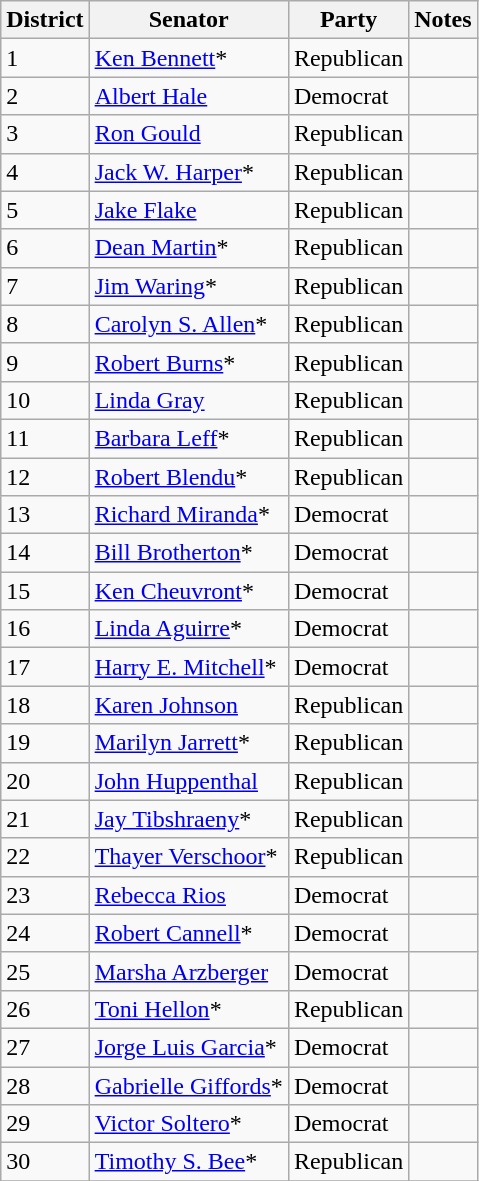<table class=wikitable>
<tr>
<th>District</th>
<th>Senator</th>
<th>Party</th>
<th>Notes</th>
</tr>
<tr>
<td>1</td>
<td><a href='#'>Ken Bennett</a>*</td>
<td>Republican</td>
<td></td>
</tr>
<tr>
<td>2</td>
<td><a href='#'>Albert Hale</a></td>
<td>Democrat</td>
<td></td>
</tr>
<tr>
<td>3</td>
<td><a href='#'>Ron Gould</a></td>
<td>Republican</td>
<td></td>
</tr>
<tr>
<td>4</td>
<td><a href='#'>Jack W. Harper</a>*</td>
<td>Republican</td>
<td></td>
</tr>
<tr>
<td>5</td>
<td><a href='#'>Jake Flake</a></td>
<td>Republican</td>
<td></td>
</tr>
<tr>
<td>6</td>
<td><a href='#'>Dean Martin</a>*</td>
<td>Republican</td>
<td></td>
</tr>
<tr>
<td>7</td>
<td><a href='#'>Jim Waring</a>*</td>
<td>Republican</td>
<td></td>
</tr>
<tr>
<td>8</td>
<td><a href='#'>Carolyn S. Allen</a>*</td>
<td>Republican</td>
<td></td>
</tr>
<tr>
<td>9</td>
<td><a href='#'>Robert Burns</a>*</td>
<td>Republican</td>
<td></td>
</tr>
<tr>
<td>10</td>
<td><a href='#'>Linda Gray</a></td>
<td>Republican</td>
<td></td>
</tr>
<tr>
<td>11</td>
<td><a href='#'>Barbara Leff</a>*</td>
<td>Republican</td>
<td></td>
</tr>
<tr>
<td>12</td>
<td><a href='#'>Robert Blendu</a>*</td>
<td>Republican</td>
<td></td>
</tr>
<tr>
<td>13</td>
<td><a href='#'>Richard Miranda</a>*</td>
<td>Democrat</td>
<td></td>
</tr>
<tr>
<td>14</td>
<td><a href='#'>Bill Brotherton</a>*</td>
<td>Democrat</td>
<td></td>
</tr>
<tr>
<td>15</td>
<td><a href='#'>Ken Cheuvront</a>*</td>
<td>Democrat</td>
<td></td>
</tr>
<tr>
<td>16</td>
<td><a href='#'>Linda Aguirre</a>*</td>
<td>Democrat</td>
<td></td>
</tr>
<tr>
<td>17</td>
<td><a href='#'>Harry E. Mitchell</a>*</td>
<td>Democrat</td>
<td></td>
</tr>
<tr>
<td>18</td>
<td><a href='#'>Karen Johnson</a></td>
<td>Republican</td>
<td></td>
</tr>
<tr>
<td>19</td>
<td><a href='#'>Marilyn Jarrett</a>*</td>
<td>Republican</td>
<td></td>
</tr>
<tr>
<td>20</td>
<td><a href='#'>John Huppenthal</a></td>
<td>Republican</td>
<td></td>
</tr>
<tr>
<td>21</td>
<td><a href='#'>Jay Tibshraeny</a>*</td>
<td>Republican</td>
<td></td>
</tr>
<tr>
<td>22</td>
<td><a href='#'>Thayer Verschoor</a>*</td>
<td>Republican</td>
<td></td>
</tr>
<tr>
<td>23</td>
<td><a href='#'>Rebecca Rios</a></td>
<td>Democrat</td>
<td></td>
</tr>
<tr>
<td>24</td>
<td><a href='#'>Robert Cannell</a>*</td>
<td>Democrat</td>
<td></td>
</tr>
<tr>
<td>25</td>
<td><a href='#'>Marsha Arzberger</a></td>
<td>Democrat</td>
<td></td>
</tr>
<tr>
<td>26</td>
<td><a href='#'>Toni Hellon</a>*</td>
<td>Republican</td>
<td></td>
</tr>
<tr>
<td>27</td>
<td><a href='#'>Jorge Luis Garcia</a>*</td>
<td>Democrat</td>
<td></td>
</tr>
<tr>
<td>28</td>
<td><a href='#'>Gabrielle Giffords</a>*</td>
<td>Democrat</td>
<td></td>
</tr>
<tr>
<td>29</td>
<td><a href='#'>Victor Soltero</a>*</td>
<td>Democrat</td>
<td></td>
</tr>
<tr>
<td>30</td>
<td><a href='#'>Timothy S. Bee</a>*</td>
<td>Republican</td>
<td></td>
</tr>
<tr>
</tr>
</table>
